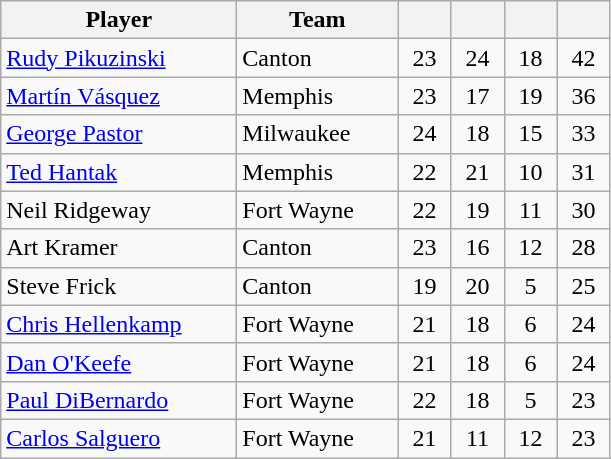<table class="wikitable">
<tr>
<th width=150>Player</th>
<th width=100>Team</th>
<th width=28></th>
<th width=28></th>
<th width=28></th>
<th width=28></th>
</tr>
<tr align=center>
<td align=left><a href='#'>Rudy Pikuzinski</a></td>
<td align=left>Canton</td>
<td>23</td>
<td>24</td>
<td>18</td>
<td>42</td>
</tr>
<tr align=center>
<td align=left><a href='#'>Martín Vásquez</a></td>
<td align=left>Memphis</td>
<td>23</td>
<td>17</td>
<td>19</td>
<td>36</td>
</tr>
<tr align=center>
<td align=left><a href='#'>George Pastor</a></td>
<td align=left>Milwaukee</td>
<td>24</td>
<td>18</td>
<td>15</td>
<td>33</td>
</tr>
<tr align=center>
<td align=left><a href='#'>Ted Hantak</a></td>
<td align=left>Memphis</td>
<td>22</td>
<td>21</td>
<td>10</td>
<td>31</td>
</tr>
<tr align=center>
<td align=left>Neil Ridgeway</td>
<td align=left>Fort Wayne</td>
<td>22</td>
<td>19</td>
<td>11</td>
<td>30</td>
</tr>
<tr align=center>
<td align=left>Art Kramer</td>
<td align=left>Canton</td>
<td>23</td>
<td>16</td>
<td>12</td>
<td>28</td>
</tr>
<tr align=center>
<td align=left>Steve Frick</td>
<td align=left>Canton</td>
<td>19</td>
<td>20</td>
<td>5</td>
<td>25</td>
</tr>
<tr align=center>
<td align=left><a href='#'>Chris Hellenkamp</a></td>
<td align=left>Fort Wayne</td>
<td>21</td>
<td>18</td>
<td>6</td>
<td>24</td>
</tr>
<tr align=center>
<td align=left><a href='#'>Dan O'Keefe</a></td>
<td align=left>Fort Wayne</td>
<td>21</td>
<td>18</td>
<td>6</td>
<td>24</td>
</tr>
<tr align=center>
<td align=left><a href='#'>Paul DiBernardo</a></td>
<td align=left>Fort Wayne</td>
<td>22</td>
<td>18</td>
<td>5</td>
<td>23</td>
</tr>
<tr align=center>
<td align=left><a href='#'>Carlos Salguero</a></td>
<td align=left>Fort Wayne</td>
<td>21</td>
<td>11</td>
<td>12</td>
<td>23</td>
</tr>
</table>
